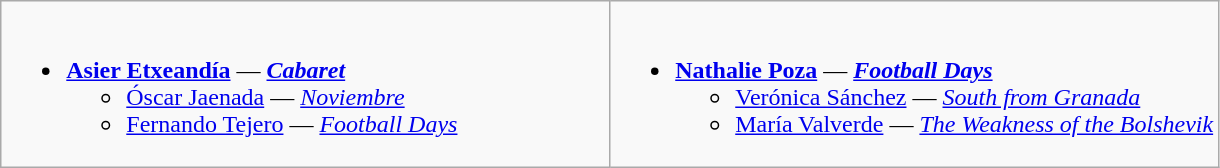<table class=wikitable>
<tr>
<td style="vertical-align:top;" width="50%"><br><ul><li><strong><a href='#'>Asier Etxeandía</a></strong> — <strong><em><a href='#'>Cabaret</a></em></strong><ul><li><a href='#'>Óscar Jaenada</a> — <em><a href='#'>Noviembre</a></em></li><li><a href='#'>Fernando Tejero</a> — <em><a href='#'>Football Days</a></em></li></ul></li></ul></td>
<td style="vertical-align:top;" width="50%"><br><ul><li><strong><a href='#'>Nathalie Poza</a></strong> — <strong><em><a href='#'>Football Days</a></em></strong><ul><li><a href='#'>Verónica Sánchez</a> — <em><a href='#'>South from Granada</a></em></li><li><a href='#'>María Valverde</a> — <em><a href='#'>The Weakness of the Bolshevik</a></em></li></ul></li></ul></td>
</tr>
</table>
